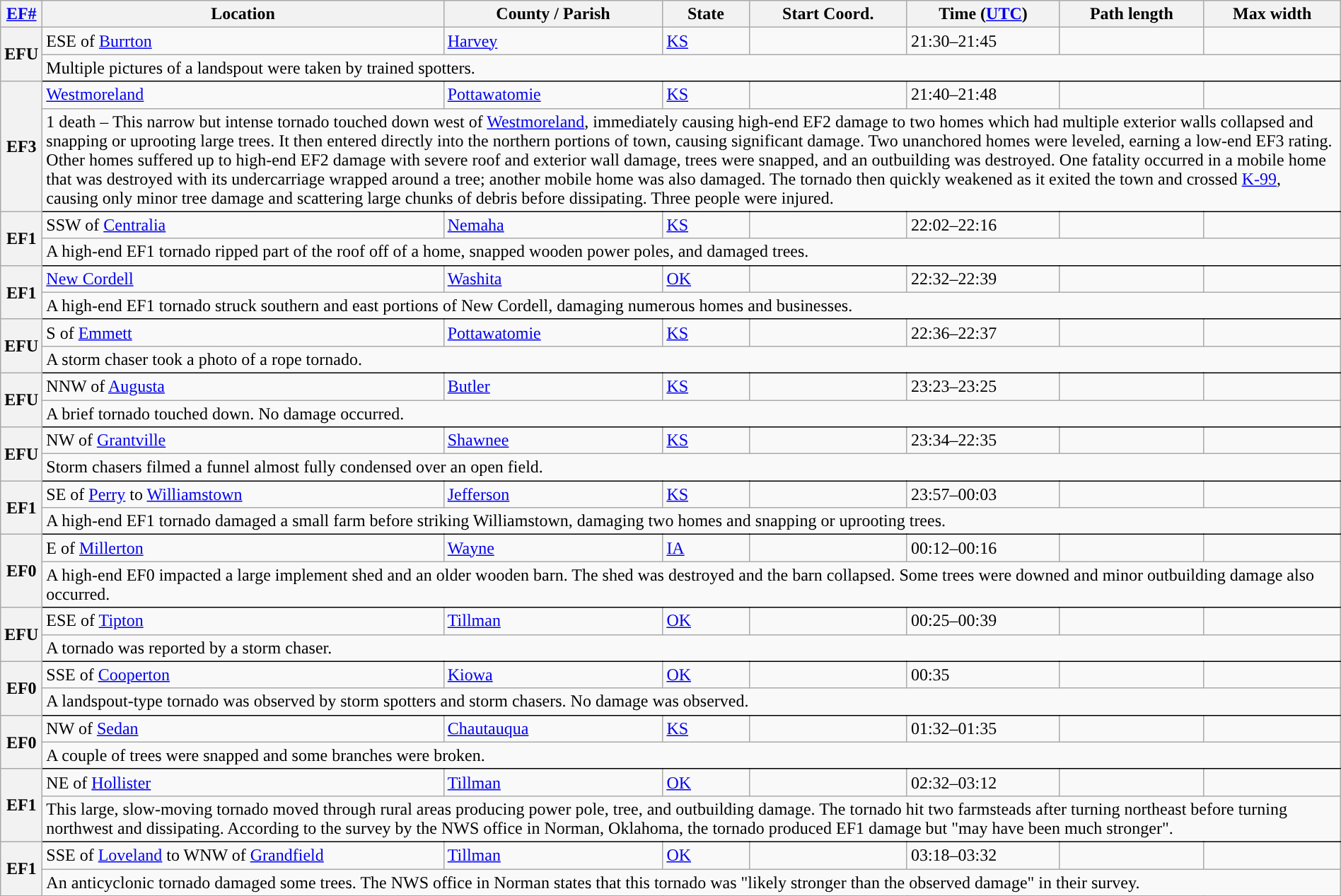<table class="wikitable sortable" style="width:100%;">
<tr>
<th scope="col" width="2%" align="center"><a href='#'>EF#</a></th>
<th scope="col" align="center" class="unsortable">Location</th>
<th scope="col" align="center" class="unsortable">County / Parish</th>
<th scope="col" align="center">State</th>
<th scope="col" align="center">Start Coord.</th>
<th scope="col" align="center">Time (<a href='#'>UTC</a>)</th>
<th scope="col" align="center">Path length</th>
<th scope="col" align="center">Max width</th>
</tr>
<tr>
<th scope="row" rowspan="2" style="background-color:#">EFU</th>
<td>ESE of <a href='#'>Burrton</a></td>
<td><a href='#'>Harvey</a></td>
<td><a href='#'>KS</a></td>
<td></td>
<td>21:30–21:45</td>
<td></td>
<td></td>
</tr>
<tr class="expand-child">
<td colspan="8" style=" border-bottom: 1px solid black;">Multiple pictures of a landspout were taken by trained spotters.</td>
</tr>
<tr>
<th scope="row" rowspan="2" style="background-color:#">EF3</th>
<td><a href='#'>Westmoreland</a></td>
<td><a href='#'>Pottawatomie</a></td>
<td><a href='#'>KS</a></td>
<td></td>
<td>21:40–21:48</td>
<td></td>
<td></td>
</tr>
<tr class="expand-child">
<td colspan="8" style=" border-bottom: 1px solid black;">1 death – This narrow but intense tornado touched down west of <a href='#'>Westmoreland</a>, immediately causing high-end EF2 damage to two homes which had multiple exterior walls collapsed and snapping or uprooting large trees. It then entered directly into the northern portions of town, causing significant damage. Two unanchored homes were leveled, earning a low-end EF3 rating. Other homes suffered up to high-end EF2 damage with severe roof and exterior wall damage, trees were snapped, and an outbuilding was destroyed. One fatality occurred in a mobile home that was destroyed with its undercarriage wrapped around a tree; another mobile home was also damaged. The tornado then quickly weakened as it exited the town and crossed <a href='#'>K-99</a>, causing only minor tree damage and scattering large chunks of debris before dissipating. Three people were injured.</td>
</tr>
<tr>
<th scope="row" rowspan="2" style="background-color:#">EF1</th>
<td>SSW of <a href='#'>Centralia</a></td>
<td><a href='#'>Nemaha</a></td>
<td><a href='#'>KS</a></td>
<td></td>
<td>22:02–22:16</td>
<td></td>
<td></td>
</tr>
<tr class="expand-child">
<td colspan="8" style=" border-bottom: 1px solid black;">A high-end EF1 tornado ripped part of the roof off of a home, snapped wooden power poles, and damaged trees.</td>
</tr>
<tr>
<th scope="row" rowspan="2" style="background-color:#">EF1</th>
<td><a href='#'>New Cordell</a></td>
<td><a href='#'>Washita</a></td>
<td><a href='#'>OK</a></td>
<td></td>
<td>22:32–22:39</td>
<td></td>
<td></td>
</tr>
<tr class="expand-child">
<td colspan="8" style=" border-bottom: 1px solid black;">A high-end EF1 tornado struck southern and east portions of New Cordell, damaging numerous homes and businesses.</td>
</tr>
<tr>
<th scope="row" rowspan="2" style="background-color:#">EFU</th>
<td>S of <a href='#'>Emmett</a></td>
<td><a href='#'>Pottawatomie</a></td>
<td><a href='#'>KS</a></td>
<td></td>
<td>22:36–22:37</td>
<td></td>
<td></td>
</tr>
<tr class="expand-child">
<td colspan="8" style=" border-bottom: 1px solid black;">A storm chaser took a photo of a rope tornado.</td>
</tr>
<tr>
<th scope="row" rowspan="2" style="background-color:#">EFU</th>
<td>NNW of <a href='#'>Augusta</a></td>
<td><a href='#'>Butler</a></td>
<td><a href='#'>KS</a></td>
<td></td>
<td>23:23–23:25</td>
<td></td>
<td></td>
</tr>
<tr class="expand-child">
<td colspan="8" style=" border-bottom: 1px solid black;">A brief tornado touched down. No damage occurred.</td>
</tr>
<tr>
<th scope="row" rowspan="2" style="background-color:#">EFU</th>
<td>NW of <a href='#'>Grantville</a></td>
<td><a href='#'>Shawnee</a></td>
<td><a href='#'>KS</a></td>
<td></td>
<td>23:34–22:35</td>
<td></td>
<td></td>
</tr>
<tr class="expand-child">
<td colspan="8" style=" border-bottom: 1px solid black;">Storm chasers filmed a funnel almost fully condensed over an open field.</td>
</tr>
<tr>
<th scope="row" rowspan="2" style="background-color:#">EF1</th>
<td>SE of <a href='#'>Perry</a> to <a href='#'>Williamstown</a></td>
<td><a href='#'>Jefferson</a></td>
<td><a href='#'>KS</a></td>
<td></td>
<td>23:57–00:03</td>
<td></td>
<td></td>
</tr>
<tr class="expand-child">
<td colspan="8" style=" border-bottom: 1px solid black;">A high-end EF1 tornado damaged a small farm before striking Williamstown, damaging two homes and snapping or uprooting trees.</td>
</tr>
<tr>
<th scope="row" rowspan="2" style="background-color:#">EF0</th>
<td>E of <a href='#'>Millerton</a></td>
<td><a href='#'>Wayne</a></td>
<td><a href='#'>IA</a></td>
<td></td>
<td>00:12–00:16</td>
<td></td>
<td></td>
</tr>
<tr class="expand-child">
<td colspan="8" style=" border-bottom: 1px solid black;">A high-end EF0 impacted a large implement shed and an older wooden barn. The shed was destroyed and the barn collapsed. Some trees were downed and minor outbuilding damage also occurred.</td>
</tr>
<tr>
<th scope="row" rowspan="2" style="background-color:#">EFU</th>
<td>ESE of <a href='#'>Tipton</a></td>
<td><a href='#'>Tillman</a></td>
<td><a href='#'>OK</a></td>
<td></td>
<td>00:25–00:39</td>
<td></td>
<td></td>
</tr>
<tr class="expand-child">
<td colspan="8" style=" border-bottom: 1px solid black;">A tornado was reported by a storm chaser.</td>
</tr>
<tr>
<th scope="row" rowspan="2" style="background-color:#">EF0</th>
<td>SSE of <a href='#'>Cooperton</a></td>
<td><a href='#'>Kiowa</a></td>
<td><a href='#'>OK</a></td>
<td></td>
<td>00:35</td>
<td></td>
<td></td>
</tr>
<tr class="expand-child">
<td colspan="8" style=" border-bottom: 1px solid black;">A landspout-type tornado was observed by storm spotters and storm chasers. No damage was observed.</td>
</tr>
<tr>
<th scope="row" rowspan="2" style="background-color:#">EF0</th>
<td>NW of <a href='#'>Sedan</a></td>
<td><a href='#'>Chautauqua</a></td>
<td><a href='#'>KS</a></td>
<td></td>
<td>01:32–01:35</td>
<td></td>
<td></td>
</tr>
<tr class="expand-child">
<td colspan="8" style=" border-bottom: 1px solid black;">A couple of trees were snapped and some branches were broken.</td>
</tr>
<tr>
<th scope="row" rowspan="2" style="background-color:#">EF1</th>
<td>NE of <a href='#'>Hollister</a></td>
<td><a href='#'>Tillman</a></td>
<td><a href='#'>OK</a></td>
<td></td>
<td>02:32–03:12</td>
<td></td>
<td></td>
</tr>
<tr class="expand-child">
<td colspan="8" style=" border-bottom: 1px solid black;">This large, slow-moving tornado moved through rural areas producing power pole, tree, and outbuilding damage. The tornado hit two farmsteads after turning northeast before turning northwest and dissipating. According to the survey by the NWS office in Norman, Oklahoma, the tornado produced EF1 damage but "may have been much stronger".</td>
</tr>
<tr>
<th scope="row" rowspan="2" style="background-color:#">EF1</th>
<td>SSE of <a href='#'>Loveland</a> to WNW of <a href='#'>Grandfield</a></td>
<td><a href='#'>Tillman</a></td>
<td><a href='#'>OK</a></td>
<td></td>
<td>03:18–03:32</td>
<td></td>
<td></td>
</tr>
<tr class="expand-child">
<td colspan="8" style=" border-bottom: 1px solid black;">An anticyclonic tornado damaged some trees. The NWS office in Norman states that this tornado was "likely stronger than the observed damage" in their survey.</td>
</tr>
<tr>
</tr>
</table>
